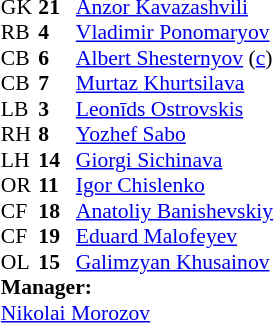<table style="font-size:90%; margin:0.2em auto;" cellspacing="0" cellpadding="0">
<tr>
<th width="25"></th>
<th width="25"></th>
</tr>
<tr>
<td>GK</td>
<td><strong>21</strong></td>
<td><a href='#'>Anzor Kavazashvili</a></td>
</tr>
<tr>
<td>RB</td>
<td><strong>4</strong></td>
<td><a href='#'>Vladimir Ponomaryov</a></td>
</tr>
<tr>
<td>CB</td>
<td><strong>6</strong></td>
<td><a href='#'>Albert Shesternyov</a> (<a href='#'>c</a>)</td>
</tr>
<tr>
<td>CB</td>
<td><strong>7</strong></td>
<td><a href='#'>Murtaz Khurtsilava</a></td>
</tr>
<tr>
<td>LB</td>
<td><strong>3</strong></td>
<td><a href='#'>Leonīds Ostrovskis</a></td>
</tr>
<tr>
<td>RH</td>
<td><strong>8</strong></td>
<td><a href='#'>Yozhef Sabo</a></td>
</tr>
<tr>
<td>LH</td>
<td><strong>14</strong></td>
<td><a href='#'>Giorgi Sichinava</a></td>
</tr>
<tr>
<td>OR</td>
<td><strong>11</strong></td>
<td><a href='#'>Igor Chislenko</a></td>
</tr>
<tr>
<td>CF</td>
<td><strong>18</strong></td>
<td><a href='#'>Anatoliy Banishevskiy</a></td>
</tr>
<tr>
<td>CF</td>
<td><strong>19</strong></td>
<td><a href='#'>Eduard Malofeyev</a></td>
</tr>
<tr>
<td>OL</td>
<td><strong>15</strong></td>
<td><a href='#'>Galimzyan Khusainov</a></td>
<td></td>
</tr>
<tr>
<td colspan="3"><strong>Manager:</strong></td>
</tr>
<tr>
<td colspan="3"><a href='#'>Nikolai Morozov</a></td>
</tr>
</table>
